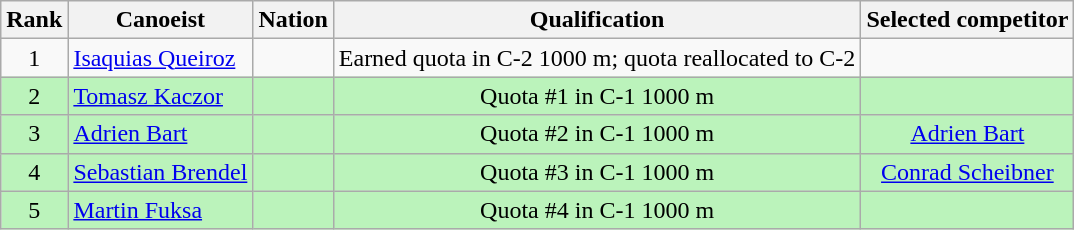<table class="wikitable" style="text-align:center">
<tr>
<th>Rank</th>
<th>Canoeist</th>
<th>Nation</th>
<th>Qualification</th>
<th>Selected competitor</th>
</tr>
<tr>
<td>1</td>
<td align="left"><a href='#'>Isaquias Queiroz</a></td>
<td align="left"></td>
<td>Earned quota in C-2 1000 m; quota reallocated to C-2</td>
<td></td>
</tr>
<tr bgcolor=bbf3bb>
<td>2</td>
<td align="left"><a href='#'>Tomasz Kaczor</a></td>
<td align="left"></td>
<td>Quota #1 in C-1 1000 m</td>
<td></td>
</tr>
<tr bgcolor=bbf3bb>
<td>3</td>
<td align="left"><a href='#'>Adrien Bart</a></td>
<td align="left"></td>
<td>Quota #2 in C-1 1000 m</td>
<td><a href='#'>Adrien Bart</a></td>
</tr>
<tr bgcolor=bbf3bb>
<td>4</td>
<td align="left"><a href='#'>Sebastian Brendel</a></td>
<td align="left"></td>
<td>Quota #3 in C-1 1000 m</td>
<td><a href='#'>Conrad Scheibner</a></td>
</tr>
<tr bgcolor=bbf3bb>
<td>5</td>
<td align="left"><a href='#'>Martin Fuksa</a></td>
<td align="left"></td>
<td>Quota #4 in C-1 1000 m</td>
<td></td>
</tr>
</table>
